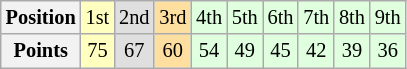<table class="wikitable" style="font-size:85%; text-align: center;">
<tr>
<th>Position</th>
<td style="background:#FFFFBF;">1st</td>
<td style="background:#DFDFDF;">2nd</td>
<td style="background:#FFDF9F;">3rd</td>
<td style="background:#DFFFDF;">4th</td>
<td style="background:#DFFFDF;">5th</td>
<td style="background:#DFFFDF;">6th</td>
<td style="background:#DFFFDF;">7th</td>
<td style="background:#DFFFDF;">8th</td>
<td style="background:#DFFFDF;">9th</td>
</tr>
<tr>
<th>Points</th>
<td style="background:#FFFFBF;">75</td>
<td style="background:#DFDFDF;">67</td>
<td style="background:#FFDF9F;">60</td>
<td style="background:#DFFFDF;">54</td>
<td style="background:#DFFFDF;">49</td>
<td style="background:#DFFFDF;">45</td>
<td style="background:#DFFFDF;">42</td>
<td style="background:#DFFFDF;">39</td>
<td style="background:#DFFFDF;">36</td>
</tr>
</table>
